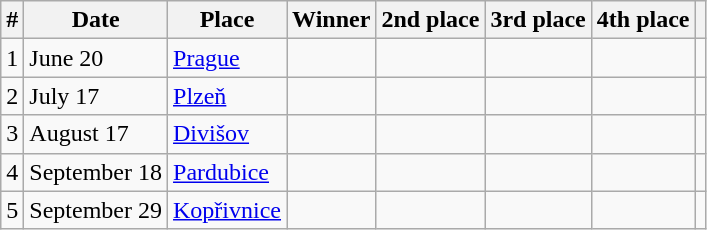<table class=wikitable>
<tr>
<th>#</th>
<th>Date</th>
<th>Place</th>
<th>Winner</th>
<th>2nd place</th>
<th>3rd place</th>
<th>4th place</th>
<th></th>
</tr>
<tr>
<td align="center">1</td>
<td>June 20</td>
<td><a href='#'>Prague</a></td>
<td></td>
<td></td>
<td></td>
<td></td>
<td></td>
</tr>
<tr>
<td align="center">2</td>
<td>July 17</td>
<td><a href='#'>Plzeň</a></td>
<td></td>
<td></td>
<td></td>
<td></td>
<td></td>
</tr>
<tr>
<td align="center">3</td>
<td>August 17</td>
<td><a href='#'>Divišov</a></td>
<td></td>
<td></td>
<td></td>
<td></td>
<td></td>
</tr>
<tr>
<td align="center">4</td>
<td>September 18</td>
<td><a href='#'>Pardubice</a></td>
<td></td>
<td></td>
<td></td>
<td></td>
<td></td>
</tr>
<tr>
<td align="center">5</td>
<td>September 29</td>
<td><a href='#'>Kopřivnice</a></td>
<td></td>
<td></td>
<td></td>
<td></td>
<td></td>
</tr>
</table>
